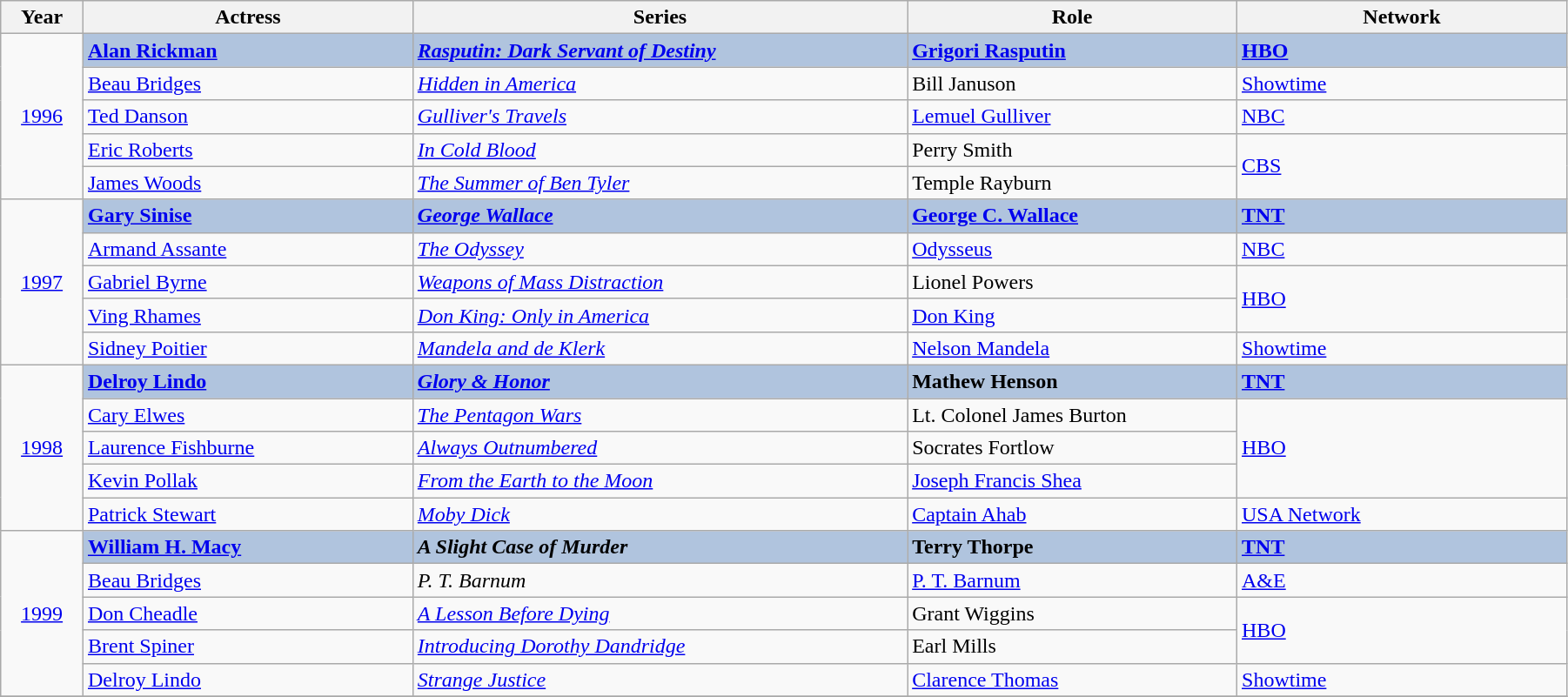<table class="wikitable" width="95%" cellpadding="5">
<tr>
<th width="5%">Year</th>
<th width="20%">Actress</th>
<th width="30%">Series</th>
<th width="20%">Role</th>
<th width="20%">Network</th>
</tr>
<tr>
<td rowspan="5" style="text-align:center;"><a href='#'>1996</a></td>
<td style="background:#B0C4DE;"><strong><a href='#'>Alan Rickman</a></strong></td>
<td style="background:#B0C4DE;"><strong><em><a href='#'>Rasputin: Dark Servant of Destiny</a></em></strong></td>
<td style="background:#B0C4DE;"><strong><a href='#'>Grigori Rasputin</a></strong></td>
<td style="background:#B0C4DE;"><strong><a href='#'>HBO</a></strong></td>
</tr>
<tr>
<td><a href='#'>Beau Bridges</a></td>
<td><em><a href='#'>Hidden in America</a></em></td>
<td>Bill Januson</td>
<td><a href='#'>Showtime</a></td>
</tr>
<tr>
<td><a href='#'>Ted Danson</a></td>
<td><em><a href='#'>Gulliver's Travels</a></em></td>
<td><a href='#'>Lemuel Gulliver</a></td>
<td><a href='#'>NBC</a></td>
</tr>
<tr>
<td><a href='#'>Eric Roberts</a></td>
<td><em><a href='#'>In Cold Blood</a></em></td>
<td>Perry Smith</td>
<td rowspan="2"><a href='#'>CBS</a></td>
</tr>
<tr>
<td><a href='#'>James Woods</a></td>
<td><em><a href='#'>The Summer of Ben Tyler</a></em></td>
<td>Temple Rayburn</td>
</tr>
<tr>
<td rowspan="5" style="text-align:center;"><a href='#'>1997</a></td>
<td style="background:#B0C4DE;"><strong><a href='#'>Gary Sinise</a></strong></td>
<td style="background:#B0C4DE;"><strong><em><a href='#'>George Wallace</a></em></strong></td>
<td style="background:#B0C4DE;"><strong><a href='#'>George C. Wallace</a></strong></td>
<td style="background:#B0C4DE;"><strong><a href='#'>TNT</a></strong></td>
</tr>
<tr>
<td><a href='#'>Armand Assante</a></td>
<td><em><a href='#'>The Odyssey</a></em></td>
<td><a href='#'>Odysseus</a></td>
<td><a href='#'>NBC</a></td>
</tr>
<tr>
<td><a href='#'>Gabriel Byrne</a></td>
<td><em><a href='#'>Weapons of Mass Distraction</a></em></td>
<td>Lionel Powers</td>
<td rowspan="2"><a href='#'>HBO</a></td>
</tr>
<tr>
<td><a href='#'>Ving Rhames</a></td>
<td><em><a href='#'>Don King: Only in America</a></em></td>
<td><a href='#'>Don King</a></td>
</tr>
<tr>
<td><a href='#'>Sidney Poitier</a></td>
<td><em><a href='#'>Mandela and de Klerk</a></em></td>
<td><a href='#'>Nelson Mandela</a></td>
<td><a href='#'>Showtime</a></td>
</tr>
<tr>
<td rowspan="5" style="text-align:center;"><a href='#'>1998</a></td>
<td style="background:#B0C4DE;"><strong><a href='#'>Delroy Lindo</a></strong></td>
<td style="background:#B0C4DE;"><strong><em><a href='#'>Glory & Honor</a></em></strong></td>
<td style="background:#B0C4DE;"><strong>Mathew Henson</strong></td>
<td style="background:#B0C4DE;"><strong><a href='#'>TNT</a></strong></td>
</tr>
<tr>
<td><a href='#'>Cary Elwes</a></td>
<td><em><a href='#'>The Pentagon Wars</a></em></td>
<td>Lt. Colonel James Burton</td>
<td rowspan="3"><a href='#'>HBO</a></td>
</tr>
<tr>
<td><a href='#'>Laurence Fishburne</a></td>
<td><em><a href='#'>Always Outnumbered</a></em></td>
<td>Socrates Fortlow</td>
</tr>
<tr>
<td><a href='#'>Kevin Pollak</a></td>
<td><em><a href='#'>From the Earth to the Moon</a></em></td>
<td><a href='#'>Joseph Francis Shea</a></td>
</tr>
<tr>
<td><a href='#'>Patrick Stewart</a></td>
<td><em><a href='#'>Moby Dick</a></em></td>
<td><a href='#'>Captain Ahab</a></td>
<td><a href='#'>USA Network</a></td>
</tr>
<tr>
<td rowspan="5" style="text-align:center;"><a href='#'>1999</a></td>
<td style="background:#B0C4DE;"><strong><a href='#'>William H. Macy</a></strong></td>
<td style="background:#B0C4DE;"><strong><em>A Slight Case of Murder</em></strong></td>
<td style="background:#B0C4DE;"><strong>Terry Thorpe</strong></td>
<td style="background:#B0C4DE;"><strong><a href='#'>TNT</a></strong></td>
</tr>
<tr>
<td><a href='#'>Beau Bridges</a></td>
<td><em>P. T. Barnum</em></td>
<td><a href='#'>P. T. Barnum</a></td>
<td><a href='#'>A&E</a></td>
</tr>
<tr>
<td><a href='#'>Don Cheadle</a></td>
<td><em><a href='#'>A Lesson Before Dying</a></em></td>
<td>Grant Wiggins</td>
<td rowspan="2"><a href='#'>HBO</a></td>
</tr>
<tr>
<td><a href='#'>Brent Spiner</a></td>
<td><em><a href='#'>Introducing Dorothy Dandridge</a></em></td>
<td>Earl Mills</td>
</tr>
<tr>
<td><a href='#'>Delroy Lindo</a></td>
<td><em><a href='#'>Strange Justice</a></em></td>
<td><a href='#'>Clarence Thomas</a></td>
<td><a href='#'>Showtime</a></td>
</tr>
<tr>
</tr>
</table>
